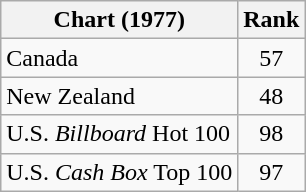<table class="wikitable sortable">
<tr>
<th align="left">Chart (1977)</th>
<th style="text-align:center;">Rank</th>
</tr>
<tr>
<td>Canada</td>
<td style="text-align:center;">57</td>
</tr>
<tr>
<td>New Zealand</td>
<td style="text-align:center;">48</td>
</tr>
<tr>
<td>U.S. <em>Billboard</em> Hot 100</td>
<td style="text-align:center;">98</td>
</tr>
<tr>
<td>U.S. <em>Cash Box</em> Top 100</td>
<td style="text-align:center;">97</td>
</tr>
</table>
